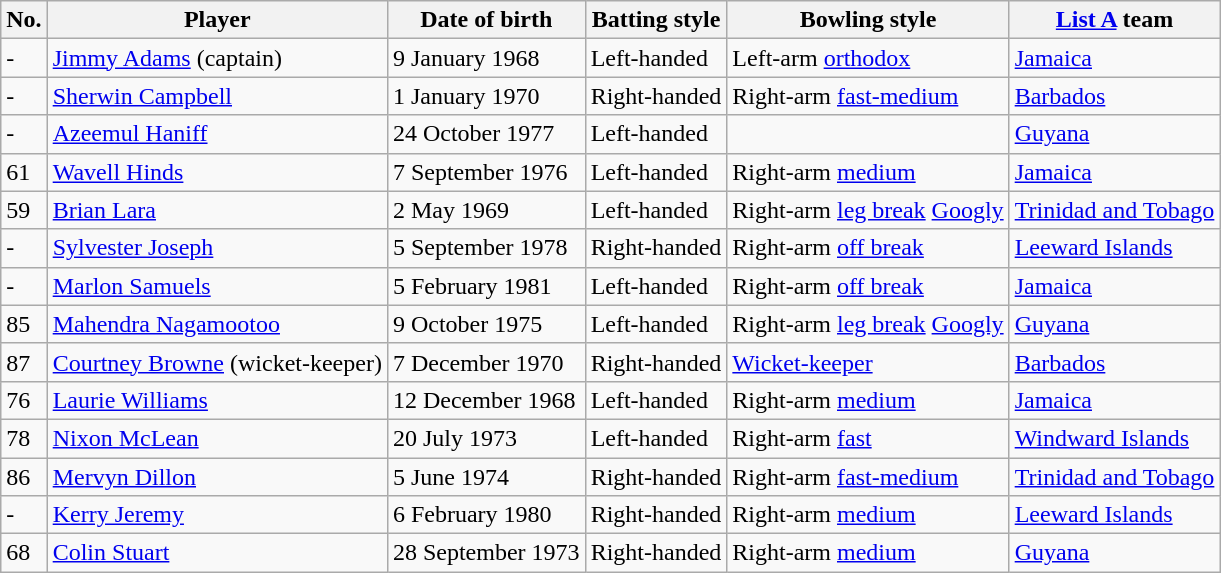<table class="wikitable">
<tr>
<th>No.</th>
<th>Player</th>
<th>Date of birth</th>
<th>Batting style</th>
<th>Bowling style</th>
<th><a href='#'>List A</a> team</th>
</tr>
<tr>
<td>-</td>
<td><a href='#'>Jimmy Adams</a> (captain)</td>
<td>9 January 1968</td>
<td>Left-handed</td>
<td>Left-arm <a href='#'>orthodox</a></td>
<td><a href='#'>Jamaica</a></td>
</tr>
<tr>
<td>-</td>
<td><a href='#'>Sherwin Campbell</a></td>
<td>1 January 1970</td>
<td>Right-handed</td>
<td>Right-arm <a href='#'>fast-medium</a></td>
<td><a href='#'>Barbados</a></td>
</tr>
<tr>
<td>-</td>
<td><a href='#'>Azeemul Haniff</a></td>
<td>24 October 1977</td>
<td>Left-handed</td>
<td></td>
<td><a href='#'>Guyana</a></td>
</tr>
<tr>
<td>61</td>
<td><a href='#'>Wavell Hinds</a></td>
<td>7 September 1976</td>
<td>Left-handed</td>
<td>Right-arm <a href='#'>medium</a></td>
<td><a href='#'>Jamaica</a></td>
</tr>
<tr>
<td>59</td>
<td><a href='#'>Brian Lara</a></td>
<td>2 May 1969</td>
<td>Left-handed</td>
<td>Right-arm <a href='#'>leg break</a> <a href='#'>Googly</a></td>
<td><a href='#'>Trinidad and Tobago</a></td>
</tr>
<tr>
<td>-</td>
<td><a href='#'>Sylvester Joseph</a></td>
<td>5 September 1978</td>
<td>Right-handed</td>
<td>Right-arm <a href='#'>off break</a></td>
<td><a href='#'>Leeward Islands</a></td>
</tr>
<tr>
<td>-</td>
<td><a href='#'>Marlon Samuels</a></td>
<td>5 February 1981</td>
<td>Left-handed</td>
<td>Right-arm <a href='#'>off break</a></td>
<td><a href='#'>Jamaica</a></td>
</tr>
<tr>
<td>85</td>
<td><a href='#'>Mahendra Nagamootoo</a></td>
<td>9 October 1975</td>
<td>Left-handed</td>
<td>Right-arm <a href='#'>leg break</a> <a href='#'>Googly</a></td>
<td><a href='#'>Guyana</a></td>
</tr>
<tr>
<td>87</td>
<td><a href='#'>Courtney Browne</a> (wicket-keeper)</td>
<td>7 December 1970</td>
<td>Right-handed</td>
<td><a href='#'>Wicket-keeper</a></td>
<td><a href='#'>Barbados</a></td>
</tr>
<tr>
<td>76</td>
<td><a href='#'>Laurie Williams</a></td>
<td>12 December 1968</td>
<td>Left-handed</td>
<td>Right-arm <a href='#'>medium</a></td>
<td><a href='#'>Jamaica</a></td>
</tr>
<tr>
<td>78</td>
<td><a href='#'>Nixon McLean</a></td>
<td>20 July 1973</td>
<td>Left-handed</td>
<td>Right-arm <a href='#'>fast</a></td>
<td><a href='#'>Windward Islands</a></td>
</tr>
<tr>
<td>86</td>
<td><a href='#'>Mervyn Dillon</a></td>
<td>5 June 1974</td>
<td>Right-handed</td>
<td>Right-arm <a href='#'>fast-medium</a></td>
<td><a href='#'>Trinidad and Tobago</a></td>
</tr>
<tr>
<td>-</td>
<td><a href='#'>Kerry Jeremy</a></td>
<td>6 February 1980</td>
<td>Right-handed</td>
<td>Right-arm <a href='#'>medium</a></td>
<td><a href='#'>Leeward Islands</a></td>
</tr>
<tr>
<td>68</td>
<td><a href='#'>Colin Stuart</a></td>
<td>28 September 1973</td>
<td>Right-handed</td>
<td>Right-arm <a href='#'>medium</a></td>
<td><a href='#'>Guyana</a></td>
</tr>
</table>
